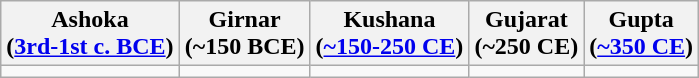<table class="wikitable">
<tr>
<th>Ashoka<br>(<a href='#'>3rd-1st c. BCE</a>)</th>
<th>Girnar<br>(~150 BCE)</th>
<th>Kushana<br>(<a href='#'>~150-250 CE</a>)</th>
<th>Gujarat<br>(~250 CE)</th>
<th>Gupta<br>(<a href='#'>~350 CE</a>)</th>
</tr>
<tr>
<td></td>
<td></td>
<td></td>
<td></td>
<td></td>
</tr>
</table>
